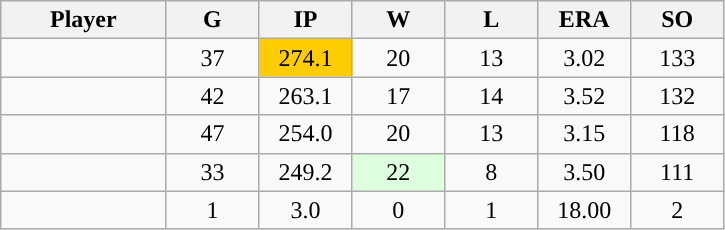<table class="wikitable sortable">
<tr>
<th bgcolor="#DDDDFF" width="16%">Player</th>
<th bgcolor="#DDDDFF" width="9%">G</th>
<th bgcolor="#DDDDFF" width="9%">IP</th>
<th bgcolor="#DDDDFF" width="9%">W</th>
<th bgcolor="#DDDDFF" width="9%">L</th>
<th bgcolor="#DDDDFF" width="9%">ERA</th>
<th bgcolor="#DDDDFF" width="9%">SO</th>
</tr>
<tr align="center">
<td></td>
<td>37</td>
<td style="background:#fc0;">274.1</td>
<td>20</td>
<td>13</td>
<td>3.02</td>
<td>133</td>
</tr>
<tr align="center">
<td></td>
<td>42</td>
<td>263.1</td>
<td>17</td>
<td>14</td>
<td>3.52</td>
<td>132</td>
</tr>
<tr align="center">
<td></td>
<td>47</td>
<td>254.0</td>
<td>20</td>
<td>13</td>
<td>3.15</td>
<td>118</td>
</tr>
<tr align="center">
<td></td>
<td>33</td>
<td>249.2</td>
<td style="background:#DDFFDD;">22</td>
<td>8</td>
<td>3.50</td>
<td>111</td>
</tr>
<tr align="center">
<td></td>
<td>1</td>
<td>3.0</td>
<td>0</td>
<td>1</td>
<td>18.00</td>
<td>2</td>
</tr>
</table>
